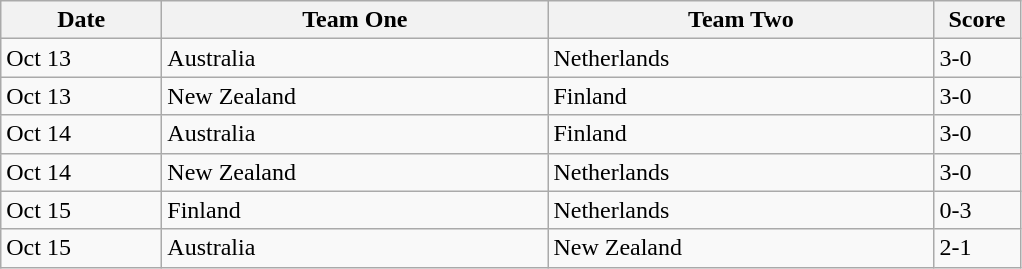<table class="wikitable">
<tr>
<th width=100>Date</th>
<th width=250>Team One</th>
<th width=250>Team Two</th>
<th width=50>Score</th>
</tr>
<tr>
<td>Oct 13</td>
<td> Australia</td>
<td> Netherlands</td>
<td>3-0</td>
</tr>
<tr>
<td>Oct 13</td>
<td> New Zealand</td>
<td> Finland</td>
<td>3-0</td>
</tr>
<tr>
<td>Oct 14</td>
<td> Australia</td>
<td> Finland</td>
<td>3-0</td>
</tr>
<tr>
<td>Oct 14</td>
<td> New Zealand</td>
<td> Netherlands</td>
<td>3-0</td>
</tr>
<tr>
<td>Oct 15</td>
<td> Finland</td>
<td> Netherlands</td>
<td>0-3</td>
</tr>
<tr>
<td>Oct 15</td>
<td> Australia</td>
<td> New Zealand</td>
<td>2-1</td>
</tr>
</table>
